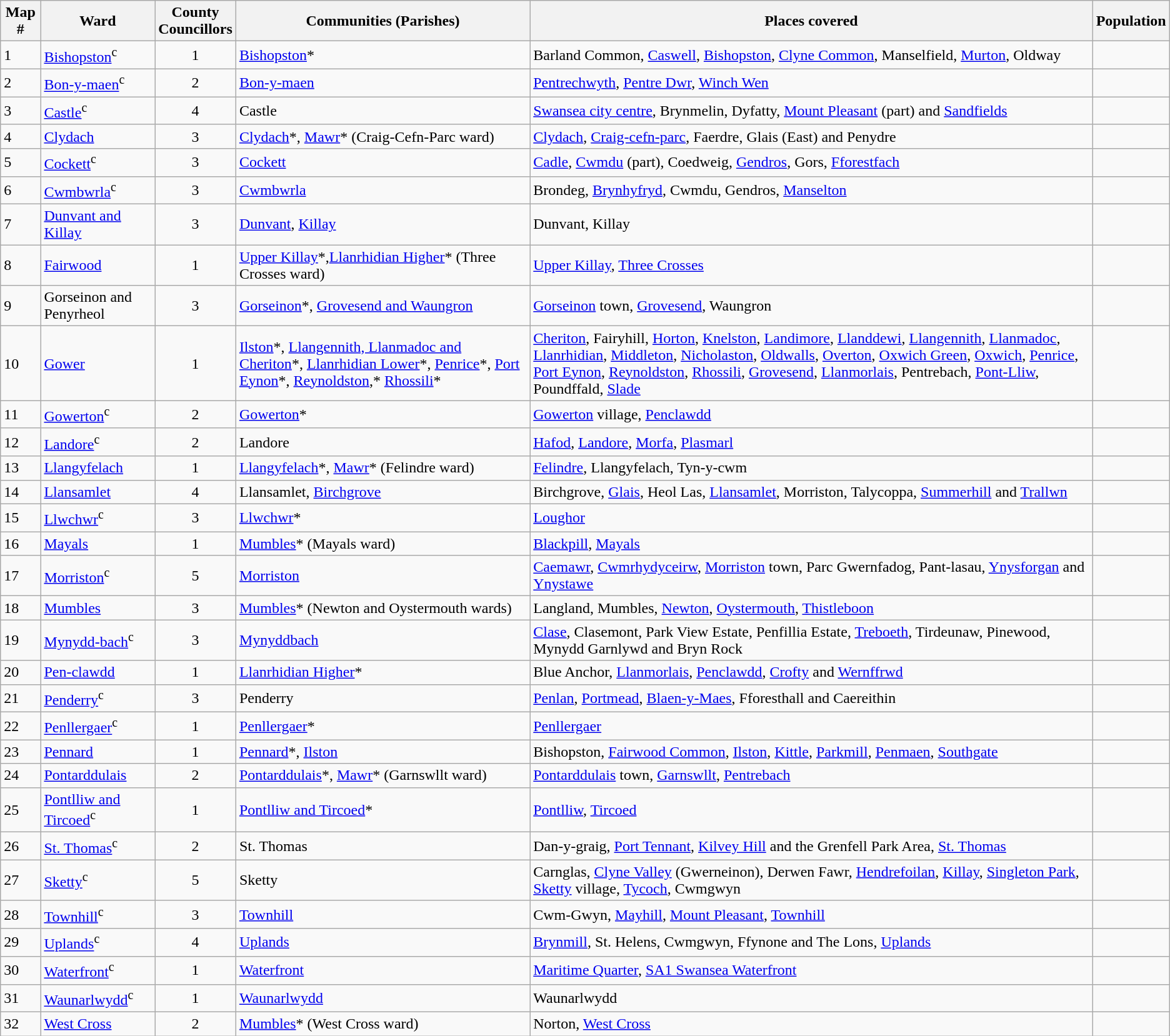<table class="wikitable sortable">
<tr>
<th>Map #</th>
<th>Ward</th>
<th>County<br>Councillors</th>
<th>Communities (Parishes)</th>
<th>Places covered</th>
<th>Population</th>
</tr>
<tr>
<td>1</td>
<td><a href='#'>Bishopston</a><sup>c</sup></td>
<td align="center">1</td>
<td><a href='#'>Bishopston</a>*</td>
<td>Barland Common, <a href='#'>Caswell</a>, <a href='#'>Bishopston</a>, <a href='#'>Clyne Common</a>, Manselfield, <a href='#'>Murton</a>, Oldway</td>
<td></td>
</tr>
<tr>
<td>2</td>
<td><a href='#'>Bon-y-maen</a><sup>c</sup></td>
<td align="center">2</td>
<td><a href='#'>Bon-y-maen</a></td>
<td><a href='#'>Pentrechwyth</a>, <a href='#'>Pentre Dwr</a>, <a href='#'>Winch Wen</a></td>
<td></td>
</tr>
<tr>
<td>3</td>
<td><a href='#'>Castle</a><sup>c</sup></td>
<td align="center">4</td>
<td>Castle</td>
<td><a href='#'>Swansea city centre</a>, Brynmelin, Dyfatty, <a href='#'>Mount Pleasant</a> (part) and <a href='#'>Sandfields</a></td>
<td></td>
</tr>
<tr>
<td>4</td>
<td><a href='#'>Clydach</a></td>
<td align="center">3</td>
<td><a href='#'>Clydach</a>*, <a href='#'>Mawr</a>* (Craig-Cefn-Parc ward)</td>
<td><a href='#'>Clydach</a>, <a href='#'>Craig-cefn-parc</a>, Faerdre, Glais (East) and Penydre</td>
<td></td>
</tr>
<tr>
<td>5</td>
<td><a href='#'>Cockett</a><sup>c</sup></td>
<td align="center">3</td>
<td><a href='#'>Cockett</a></td>
<td><a href='#'>Cadle</a>, <a href='#'>Cwmdu</a> (part), Coedweig, <a href='#'>Gendros</a>, Gors, <a href='#'>Fforestfach</a></td>
<td></td>
</tr>
<tr>
<td>6</td>
<td><a href='#'>Cwmbwrla</a><sup>c</sup></td>
<td align="center">3</td>
<td><a href='#'>Cwmbwrla</a></td>
<td>Brondeg, <a href='#'>Brynhyfryd</a>, Cwmdu, Gendros, <a href='#'>Manselton</a></td>
<td></td>
</tr>
<tr>
<td>7</td>
<td><a href='#'>Dunvant and Killay</a></td>
<td align="center">3</td>
<td><a href='#'>Dunvant</a>, <a href='#'>Killay</a></td>
<td>Dunvant, Killay</td>
<td></td>
</tr>
<tr>
<td>8</td>
<td><a href='#'>Fairwood</a></td>
<td align="center">1</td>
<td><a href='#'>Upper Killay</a>*,<a href='#'>Llanrhidian Higher</a>* (Three Crosses ward)</td>
<td><a href='#'>Upper Killay</a>, <a href='#'>Three Crosses</a></td>
<td></td>
</tr>
<tr>
<td>9</td>
<td>Gorseinon and Penyrheol</td>
<td align="center">3</td>
<td><a href='#'>Gorseinon</a>*, <a href='#'>Grovesend and Waungron</a></td>
<td><a href='#'>Gorseinon</a> town, <a href='#'>Grovesend</a>, Waungron</td>
<td></td>
</tr>
<tr>
<td>10</td>
<td><a href='#'>Gower</a></td>
<td align="center">1</td>
<td><a href='#'>Ilston</a>*, <a href='#'>Llangennith, Llanmadoc and Cheriton</a>*, <a href='#'>Llanrhidian Lower</a>*, <a href='#'>Penrice</a>*, <a href='#'>Port Eynon</a>*, <a href='#'>Reynoldston</a>,* <a href='#'>Rhossili</a>*</td>
<td><a href='#'>Cheriton</a>, Fairyhill, <a href='#'>Horton</a>, <a href='#'>Knelston</a>, <a href='#'>Landimore</a>, <a href='#'>Llanddewi</a>, <a href='#'>Llangennith</a>, <a href='#'>Llanmadoc</a>, <a href='#'>Llanrhidian</a>, <a href='#'>Middleton</a>, <a href='#'>Nicholaston</a>, <a href='#'>Oldwalls</a>, <a href='#'>Overton</a>, <a href='#'>Oxwich Green</a>, <a href='#'>Oxwich</a>, <a href='#'>Penrice</a>, <a href='#'>Port Eynon</a>, <a href='#'>Reynoldston</a>, <a href='#'>Rhossili</a>, <a href='#'>Grovesend</a>, <a href='#'>Llanmorlais</a>, Pentrebach, <a href='#'>Pont-Lliw</a>, Poundffald, <a href='#'>Slade</a></td>
<td></td>
</tr>
<tr>
<td>11</td>
<td><a href='#'>Gowerton</a><sup>c</sup></td>
<td align="center">2</td>
<td><a href='#'>Gowerton</a>*</td>
<td><a href='#'>Gowerton</a> village, <a href='#'>Penclawdd</a></td>
<td></td>
</tr>
<tr>
<td>12</td>
<td><a href='#'>Landore</a><sup>c</sup></td>
<td align="center">2</td>
<td>Landore</td>
<td><a href='#'>Hafod</a>, <a href='#'>Landore</a>, <a href='#'>Morfa</a>, <a href='#'>Plasmarl</a></td>
<td></td>
</tr>
<tr>
<td>13</td>
<td><a href='#'>Llangyfelach</a></td>
<td align="center">1</td>
<td><a href='#'>Llangyfelach</a>*, <a href='#'>Mawr</a>* (Felindre ward)</td>
<td><a href='#'>Felindre</a>, Llangyfelach, Tyn-y-cwm</td>
<td></td>
</tr>
<tr>
<td>14</td>
<td><a href='#'>Llansamlet</a></td>
<td align="center">4</td>
<td>Llansamlet, <a href='#'>Birchgrove</a></td>
<td>Birchgrove, <a href='#'>Glais</a>, Heol Las, <a href='#'>Llansamlet</a>, Morriston, Talycoppa, <a href='#'>Summerhill</a> and <a href='#'>Trallwn</a></td>
<td></td>
</tr>
<tr>
<td>15</td>
<td><a href='#'>Llwchwr</a><sup>c</sup></td>
<td align="center">3</td>
<td><a href='#'>Llwchwr</a>*</td>
<td><a href='#'>Loughor</a></td>
<td></td>
</tr>
<tr>
<td>16</td>
<td><a href='#'>Mayals</a></td>
<td align="center">1</td>
<td><a href='#'>Mumbles</a>* (Mayals ward)</td>
<td><a href='#'>Blackpill</a>, <a href='#'>Mayals</a></td>
<td></td>
</tr>
<tr>
<td>17</td>
<td><a href='#'>Morriston</a><sup>c</sup></td>
<td align="center">5</td>
<td><a href='#'>Morriston</a></td>
<td><a href='#'>Caemawr</a>, <a href='#'>Cwmrhydyceirw</a>, <a href='#'>Morriston</a> town, Parc Gwernfadog, Pant-lasau, <a href='#'>Ynysforgan</a> and <a href='#'>Ynystawe</a></td>
<td></td>
</tr>
<tr>
<td>18</td>
<td><a href='#'>Mumbles</a></td>
<td align="center">3</td>
<td><a href='#'>Mumbles</a>* (Newton and Oystermouth wards)</td>
<td>Langland, Mumbles, <a href='#'>Newton</a>, <a href='#'>Oystermouth</a>, <a href='#'>Thistleboon</a></td>
<td></td>
</tr>
<tr>
<td>19</td>
<td><a href='#'>Mynydd-bach</a><sup>c</sup></td>
<td align="center">3</td>
<td><a href='#'>Mynyddbach</a></td>
<td><a href='#'>Clase</a>, Clasemont, Park View Estate, Penfillia Estate, <a href='#'>Treboeth</a>, Tirdeunaw, Pinewood, Mynydd Garnlywd and Bryn Rock</td>
<td></td>
</tr>
<tr>
<td>20</td>
<td><a href='#'>Pen-clawdd</a></td>
<td align="center">1</td>
<td><a href='#'>Llanrhidian Higher</a>*</td>
<td>Blue Anchor, <a href='#'>Llanmorlais</a>, <a href='#'>Penclawdd</a>, <a href='#'>Crofty</a> and <a href='#'>Wernffrwd</a></td>
<td></td>
</tr>
<tr>
<td>21</td>
<td><a href='#'>Penderry</a><sup>c</sup></td>
<td align="center">3</td>
<td>Penderry</td>
<td><a href='#'>Penlan</a>, <a href='#'>Portmead</a>, <a href='#'>Blaen-y-Maes</a>, Fforesthall and Caereithin</td>
<td></td>
</tr>
<tr>
<td>22</td>
<td><a href='#'>Penllergaer</a><sup>c</sup></td>
<td align="center">1</td>
<td><a href='#'>Penllergaer</a>*</td>
<td><a href='#'>Penllergaer</a></td>
<td></td>
</tr>
<tr>
<td>23</td>
<td><a href='#'>Pennard</a></td>
<td align="center">1</td>
<td><a href='#'>Pennard</a>*, <a href='#'>Ilston</a></td>
<td>Bishopston, <a href='#'>Fairwood Common</a>, <a href='#'>Ilston</a>, <a href='#'>Kittle</a>, <a href='#'>Parkmill</a>, <a href='#'>Penmaen</a>, <a href='#'>Southgate</a></td>
<td></td>
</tr>
<tr>
<td>24</td>
<td><a href='#'>Pontarddulais</a></td>
<td align="center">2</td>
<td><a href='#'>Pontarddulais</a>*, <a href='#'>Mawr</a>* (Garnswllt ward)</td>
<td><a href='#'>Pontarddulais</a> town, <a href='#'>Garnswllt</a>, <a href='#'>Pentrebach</a></td>
<td></td>
</tr>
<tr>
<td>25</td>
<td><a href='#'>Pontlliw and Tircoed</a><sup>c</sup></td>
<td align="center">1</td>
<td><a href='#'>Pontlliw and Tircoed</a>*</td>
<td><a href='#'>Pontlliw</a>, <a href='#'>Tircoed</a></td>
<td></td>
</tr>
<tr>
<td>26</td>
<td><a href='#'>St. Thomas</a><sup>c</sup></td>
<td align="center">2</td>
<td>St. Thomas</td>
<td>Dan-y-graig, <a href='#'>Port Tennant</a>, <a href='#'>Kilvey Hill</a> and the Grenfell Park Area, <a href='#'>St. Thomas</a></td>
<td></td>
</tr>
<tr>
<td>27</td>
<td><a href='#'>Sketty</a><sup>c</sup></td>
<td align="center">5</td>
<td>Sketty</td>
<td>Carnglas, <a href='#'>Clyne Valley</a> (Gwerneinon), Derwen Fawr, <a href='#'>Hendrefoilan</a>, <a href='#'>Killay</a>, <a href='#'>Singleton Park</a>, <a href='#'>Sketty</a> village, <a href='#'>Tycoch</a>, Cwmgwyn</td>
<td></td>
</tr>
<tr>
<td>28</td>
<td><a href='#'>Townhill</a><sup>c</sup></td>
<td align="center">3</td>
<td><a href='#'>Townhill</a></td>
<td>Cwm-Gwyn, <a href='#'>Mayhill</a>, <a href='#'>Mount Pleasant</a>, <a href='#'>Townhill</a></td>
<td></td>
</tr>
<tr>
<td>29</td>
<td><a href='#'>Uplands</a><sup>c</sup></td>
<td align="center">4</td>
<td><a href='#'>Uplands</a></td>
<td><a href='#'>Brynmill</a>, St. Helens, Cwmgwyn, Ffynone and The Lons, <a href='#'>Uplands</a></td>
<td></td>
</tr>
<tr>
<td>30</td>
<td><a href='#'>Waterfront</a><sup>c</sup></td>
<td align="center">1</td>
<td><a href='#'>Waterfront</a></td>
<td><a href='#'>Maritime Quarter</a>, <a href='#'>SA1 Swansea Waterfront</a></td>
<td></td>
</tr>
<tr>
<td>31</td>
<td><a href='#'>Waunarlwydd</a><sup>c</sup></td>
<td align="center">1</td>
<td><a href='#'>Waunarlwydd</a></td>
<td>Waunarlwydd</td>
<td></td>
</tr>
<tr>
<td>32</td>
<td><a href='#'>West Cross</a></td>
<td align="center">2</td>
<td><a href='#'>Mumbles</a>* (West Cross ward)</td>
<td>Norton, <a href='#'>West Cross</a></td>
<td></td>
</tr>
</table>
